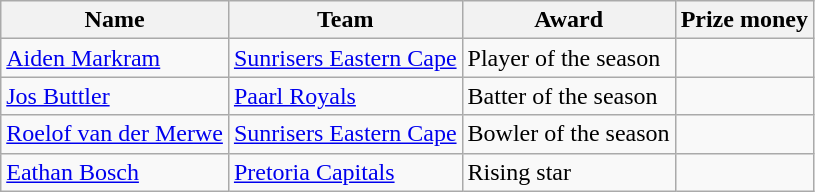<table class="wikitable">
<tr>
<th>Name</th>
<th>Team</th>
<th>Award</th>
<th>Prize money</th>
</tr>
<tr>
<td><a href='#'>Aiden Markram</a></td>
<td><a href='#'>Sunrisers Eastern Cape</a></td>
<td>Player of the season</td>
<td></td>
</tr>
<tr>
<td><a href='#'>Jos Buttler</a></td>
<td><a href='#'>Paarl Royals</a></td>
<td>Batter of the season</td>
<td></td>
</tr>
<tr>
<td><a href='#'>Roelof van der Merwe</a></td>
<td><a href='#'>Sunrisers Eastern Cape</a></td>
<td>Bowler of the season</td>
<td></td>
</tr>
<tr>
<td><a href='#'>Eathan Bosch</a></td>
<td><a href='#'>Pretoria Capitals</a></td>
<td>Rising star</td>
<td></td>
</tr>
</table>
